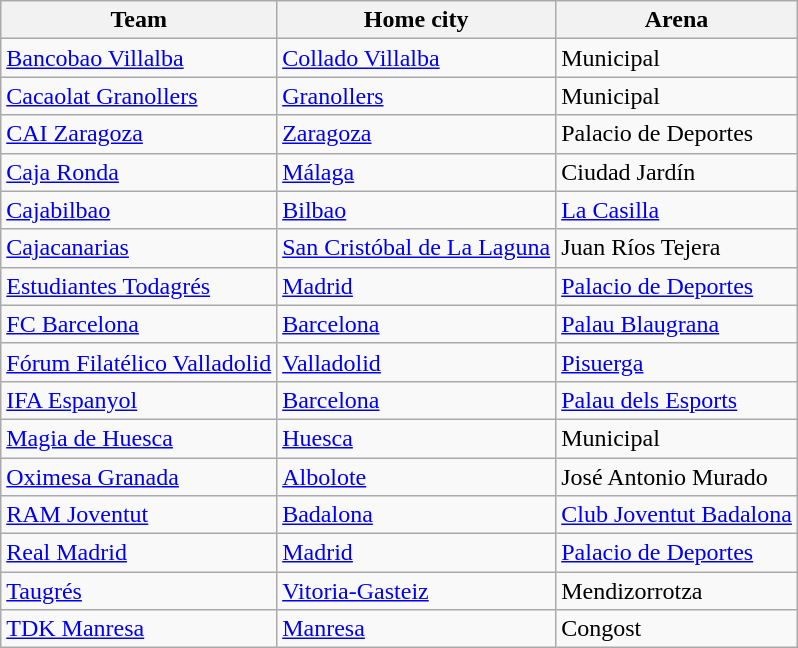<table class="wikitable sortable">
<tr>
<th>Team</th>
<th>Home city</th>
<th>Arena</th>
</tr>
<tr>
<td><a href='#'>Bancobao Villalba</a></td>
<td><a href='#'>Collado Villalba</a></td>
<td>Municipal</td>
</tr>
<tr>
<td><a href='#'>Cacaolat Granollers</a></td>
<td><a href='#'>Granollers</a></td>
<td>Municipal</td>
</tr>
<tr>
<td><a href='#'>CAI Zaragoza</a></td>
<td><a href='#'>Zaragoza</a></td>
<td>Palacio de Deportes</td>
</tr>
<tr>
<td><a href='#'>Caja Ronda</a></td>
<td><a href='#'>Málaga</a></td>
<td>Ciudad Jardín</td>
</tr>
<tr>
<td><a href='#'>Cajabilbao</a></td>
<td><a href='#'>Bilbao</a></td>
<td><a href='#'>La Casilla</a></td>
</tr>
<tr>
<td><a href='#'>Cajacanarias</a></td>
<td><a href='#'>San Cristóbal de La Laguna</a></td>
<td>Juan Ríos Tejera</td>
</tr>
<tr>
<td><a href='#'>Estudiantes Todagrés</a></td>
<td><a href='#'>Madrid</a></td>
<td><a href='#'>Palacio de Deportes</a></td>
</tr>
<tr>
<td><a href='#'>FC Barcelona</a></td>
<td><a href='#'>Barcelona</a></td>
<td><a href='#'>Palau Blaugrana</a></td>
</tr>
<tr>
<td><a href='#'>Fórum Filatélico Valladolid</a></td>
<td><a href='#'>Valladolid</a></td>
<td><a href='#'>Pisuerga</a></td>
</tr>
<tr>
<td><a href='#'>IFA Espanyol</a></td>
<td><a href='#'>Barcelona</a></td>
<td><a href='#'>Palau dels Esports</a></td>
</tr>
<tr>
<td><a href='#'>Magia de Huesca</a></td>
<td><a href='#'>Huesca</a></td>
<td>Municipal</td>
</tr>
<tr>
<td><a href='#'>Oximesa Granada</a></td>
<td><a href='#'>Albolote</a></td>
<td>José Antonio Murado</td>
</tr>
<tr>
<td><a href='#'>RAM Joventut</a></td>
<td><a href='#'>Badalona</a></td>
<td><a href='#'>Club Joventut Badalona</a></td>
</tr>
<tr>
<td><a href='#'>Real Madrid</a></td>
<td><a href='#'>Madrid</a></td>
<td><a href='#'>Palacio de Deportes</a></td>
</tr>
<tr>
<td><a href='#'>Taugrés</a></td>
<td><a href='#'>Vitoria-Gasteiz</a></td>
<td>Mendizorrotza</td>
</tr>
<tr>
<td><a href='#'>TDK Manresa</a></td>
<td><a href='#'>Manresa</a></td>
<td>Congost</td>
</tr>
</table>
